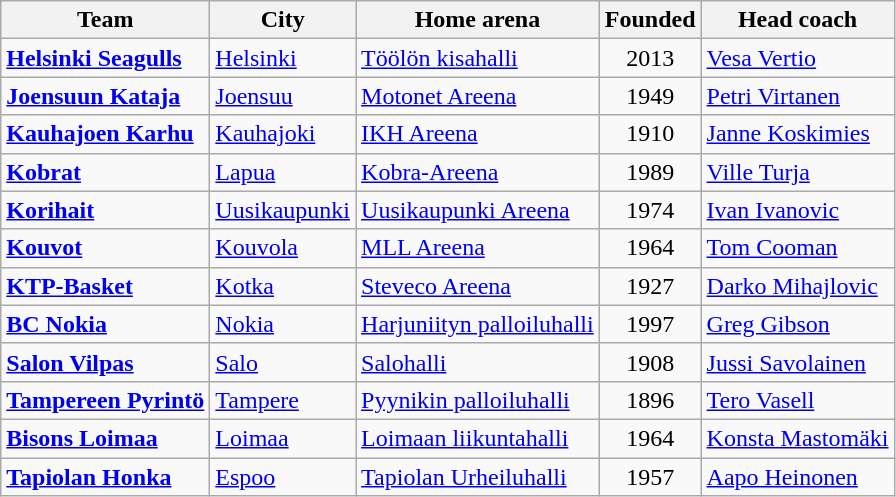<table class="wikitable" style=" text-align:left">
<tr>
<th>Team</th>
<th>City</th>
<th>Home arena</th>
<th>Founded</th>
<th>Head coach</th>
</tr>
<tr>
<td><strong><a href='#'>Helsinki Seagulls</a></strong></td>
<td><a href='#'>Helsinki</a></td>
<td><a href='#'>Töölön kisahalli</a></td>
<td align=center>2013</td>
<td><a href='#'>Vesa Vertio</a></td>
</tr>
<tr>
<td><strong><a href='#'>Joensuun Kataja</a></strong></td>
<td><a href='#'>Joensuu</a></td>
<td><a href='#'>Motonet Areena</a></td>
<td align=center>1949</td>
<td><a href='#'>Petri Virtanen</a></td>
</tr>
<tr>
<td><strong><a href='#'>Kauhajoen Karhu</a></strong></td>
<td><a href='#'>Kauhajoki</a></td>
<td><a href='#'>IKH Areena</a></td>
<td align=center>1910</td>
<td><a href='#'>Janne Koskimies</a></td>
</tr>
<tr>
<td><strong><a href='#'>Kobrat</a></strong></td>
<td><a href='#'>Lapua</a></td>
<td><a href='#'>Kobra-Areena</a></td>
<td align=center>1989</td>
<td><a href='#'>Ville Turja</a></td>
</tr>
<tr>
<td><strong><a href='#'>Korihait</a></strong></td>
<td><a href='#'>Uusikaupunki</a></td>
<td><a href='#'>Uusikaupunki Areena</a></td>
<td align=center>1974</td>
<td><a href='#'>Ivan Ivanovic</a></td>
</tr>
<tr>
<td><strong><a href='#'>Kouvot</a></strong></td>
<td><a href='#'>Kouvola</a></td>
<td><a href='#'>MLL Areena</a></td>
<td align=center>1964</td>
<td><a href='#'>Tom Cooman</a></td>
</tr>
<tr>
<td><strong><a href='#'>KTP-Basket</a></strong></td>
<td><a href='#'>Kotka</a></td>
<td><a href='#'>Steveco Areena</a></td>
<td align=center>1927</td>
<td><a href='#'>Darko Mihajlovic</a></td>
</tr>
<tr>
<td><strong><a href='#'>BC Nokia</a></strong></td>
<td><a href='#'>Nokia</a></td>
<td><a href='#'>Harjuniityn palloiluhalli</a></td>
<td align=center>1997</td>
<td><a href='#'>Greg Gibson</a></td>
</tr>
<tr>
<td><strong><a href='#'>Salon Vilpas</a></strong></td>
<td><a href='#'>Salo</a></td>
<td><a href='#'>Salohalli</a></td>
<td align=center>1908</td>
<td><a href='#'>Jussi Savolainen</a></td>
</tr>
<tr>
<td><strong><a href='#'>Tampereen Pyrintö</a></strong></td>
<td><a href='#'>Tampere</a></td>
<td><a href='#'>Pyynikin palloiluhalli</a></td>
<td align=center>1896</td>
<td><a href='#'>Tero Vasell</a></td>
</tr>
<tr>
<td><strong><a href='#'>Bisons Loimaa</a></strong></td>
<td><a href='#'>Loimaa</a></td>
<td><a href='#'>Loimaan liikuntahalli</a></td>
<td align=center>1964</td>
<td><a href='#'>Konsta Mastomäki</a></td>
</tr>
<tr>
<td><strong><a href='#'>Tapiolan Honka</a></strong></td>
<td><a href='#'>Espoo</a></td>
<td><a href='#'>Tapiolan Urheiluhalli</a></td>
<td align=center>1957</td>
<td><a href='#'>Aapo Heinonen</a></td>
</tr>
</table>
